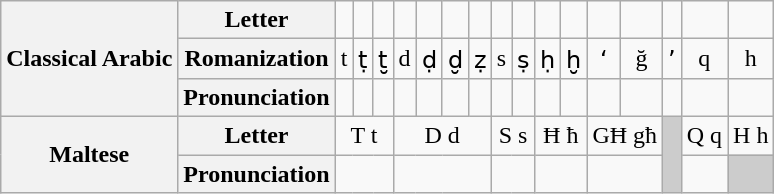<table class="wikitable" style="text-align: center;">
<tr>
<th rowspan="3">Classical Arabic</th>
<th>Letter</th>
<td></td>
<td></td>
<td></td>
<td></td>
<td></td>
<td></td>
<td></td>
<td></td>
<td></td>
<td></td>
<td></td>
<td></td>
<td></td>
<td></td>
<td></td>
<td></td>
</tr>
<tr>
<th>Romanization</th>
<td>t</td>
<td>ṭ</td>
<td>t̮</td>
<td>d</td>
<td>ḍ</td>
<td>d̮</td>
<td>ẓ</td>
<td>s</td>
<td>ṣ</td>
<td>ḥ</td>
<td>ḫ</td>
<td>ʻ</td>
<td>ğ</td>
<td>ʼ</td>
<td>q</td>
<td>h</td>
</tr>
<tr>
<th>Pronunciation</th>
<td></td>
<td></td>
<td></td>
<td></td>
<td></td>
<td></td>
<td></td>
<td></td>
<td></td>
<td></td>
<td></td>
<td></td>
<td></td>
<td></td>
<td></td>
<td></td>
</tr>
<tr>
<th rowspan="2">Maltese</th>
<th>Letter</th>
<td colspan="3">T t</td>
<td colspan="4">D d</td>
<td colspan="2">S s</td>
<td colspan="2">Ħ ħ</td>
<td colspan="2">GĦ għ</td>
<td rowspan="2" style="background-color: #ccc;"></td>
<td>Q q</td>
<td>H h</td>
</tr>
<tr>
<th>Pronunciation</th>
<td colspan="3"></td>
<td colspan="4"></td>
<td colspan="2"></td>
<td colspan="2"></td>
<td colspan="2"></td>
<td></td>
<td style="background-color: #ccc;"></td>
</tr>
</table>
